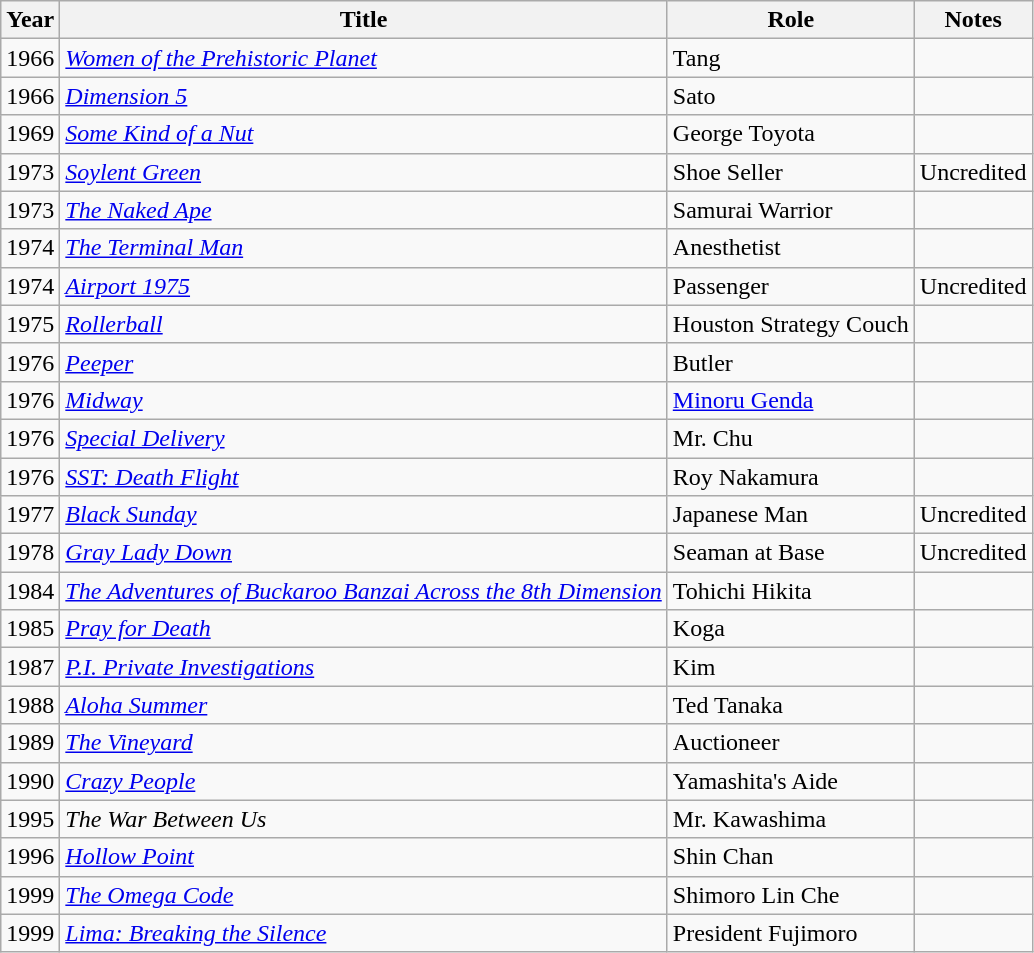<table class="wikitable sortable">
<tr>
<th>Year</th>
<th>Title</th>
<th>Role</th>
<th class="unsortable">Notes</th>
</tr>
<tr>
<td>1966</td>
<td><em><a href='#'>Women of the Prehistoric Planet</a></em></td>
<td>Tang</td>
<td></td>
</tr>
<tr>
<td>1966</td>
<td><em><a href='#'>Dimension 5</a></em></td>
<td>Sato</td>
<td></td>
</tr>
<tr>
<td>1969</td>
<td><em><a href='#'>Some Kind of a Nut</a></em></td>
<td>George Toyota</td>
<td></td>
</tr>
<tr>
<td>1973</td>
<td><em><a href='#'>Soylent Green</a></em></td>
<td>Shoe Seller</td>
<td>Uncredited</td>
</tr>
<tr>
<td>1973</td>
<td data-sort-value="Naked Ape, The"><em><a href='#'>The Naked Ape</a></em></td>
<td>Samurai Warrior</td>
<td></td>
</tr>
<tr>
<td>1974</td>
<td data-sort-value="Terminal Man, The"><em><a href='#'>The Terminal Man</a></em></td>
<td>Anesthetist</td>
<td></td>
</tr>
<tr>
<td>1974</td>
<td><em><a href='#'>Airport 1975</a></em></td>
<td>Passenger</td>
<td>Uncredited</td>
</tr>
<tr>
<td>1975</td>
<td><em><a href='#'>Rollerball</a></em></td>
<td>Houston Strategy Couch</td>
<td></td>
</tr>
<tr>
<td>1976</td>
<td><em><a href='#'>Peeper</a></em></td>
<td>Butler</td>
<td></td>
</tr>
<tr>
<td>1976</td>
<td><em><a href='#'>Midway</a></em></td>
<td><a href='#'>Minoru Genda</a></td>
<td></td>
</tr>
<tr>
<td>1976</td>
<td><em><a href='#'>Special Delivery</a></em></td>
<td>Mr. Chu</td>
<td></td>
</tr>
<tr>
<td>1976</td>
<td><em><a href='#'>SST: Death Flight</a></em></td>
<td>Roy Nakamura</td>
<td></td>
</tr>
<tr>
<td>1977</td>
<td><em><a href='#'>Black Sunday</a></em></td>
<td>Japanese Man</td>
<td>Uncredited</td>
</tr>
<tr>
<td>1978</td>
<td><em><a href='#'>Gray Lady Down</a></em></td>
<td>Seaman at Base</td>
<td>Uncredited</td>
</tr>
<tr>
<td>1984</td>
<td data-sort-value="Adventures of Buckaroo Banzai Across the 8th Dimension, The"><em><a href='#'>The Adventures of Buckaroo Banzai Across the 8th Dimension</a></em></td>
<td>Tohichi Hikita</td>
<td></td>
</tr>
<tr>
<td>1985</td>
<td><em><a href='#'>Pray for Death</a></em></td>
<td>Koga</td>
<td></td>
</tr>
<tr>
<td>1987</td>
<td><em><a href='#'>P.I. Private Investigations</a></em></td>
<td>Kim</td>
<td></td>
</tr>
<tr>
<td>1988</td>
<td><em><a href='#'>Aloha Summer</a></em></td>
<td>Ted Tanaka</td>
<td></td>
</tr>
<tr>
<td>1989</td>
<td data-sort-value="Vineyard, The"><em><a href='#'>The Vineyard</a></em></td>
<td>Auctioneer</td>
<td></td>
</tr>
<tr>
<td>1990</td>
<td><em><a href='#'>Crazy People</a></em></td>
<td>Yamashita's Aide</td>
<td></td>
</tr>
<tr>
<td>1995</td>
<td data-sort-value="War Between Us, The"><em>The War Between Us</em></td>
<td>Mr. Kawashima</td>
<td></td>
</tr>
<tr>
<td>1996</td>
<td><em><a href='#'>Hollow Point</a></em></td>
<td>Shin Chan</td>
<td></td>
</tr>
<tr>
<td>1999</td>
<td data-sort-value="Omega Code, The"><em><a href='#'>The Omega Code</a></em></td>
<td>Shimoro Lin Che</td>
<td></td>
</tr>
<tr>
<td>1999</td>
<td><em><a href='#'>Lima: Breaking the Silence</a></em></td>
<td>President Fujimoro</td>
<td></td>
</tr>
</table>
